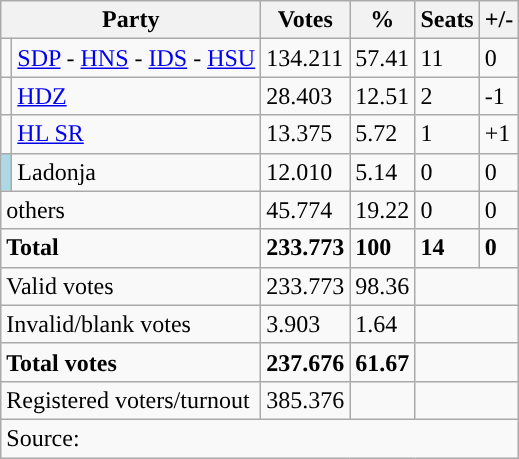<table class="wikitable" style="text-align: left;">
<tr>
<th colspan="2">Party</th>
<th>Votes</th>
<th>%</th>
<th>Seats</th>
<th>+/-</th>
</tr>
<tr>
<td style="background-color: "></td>
<td><a href='#'>SDP</a> - <a href='#'>HNS</a> - <a href='#'>IDS</a> - <a href='#'>HSU</a></td>
<td>134.211</td>
<td>57.41</td>
<td>11</td>
<td>0</td>
</tr>
<tr>
<td style="background-color: "></td>
<td><a href='#'>HDZ</a></td>
<td>28.403</td>
<td>12.51</td>
<td>2</td>
<td>-1</td>
</tr>
<tr>
<td style="background-color: "></td>
<td><a href='#'>HL SR</a></td>
<td>13.375</td>
<td>5.72</td>
<td>1</td>
<td>+1</td>
</tr>
<tr>
<td style="background-color: lightblue"></td>
<td>Ladonja</td>
<td>12.010</td>
<td>5.14</td>
<td>0</td>
<td>0</td>
</tr>
<tr>
<td colspan="2">others</td>
<td>45.774</td>
<td>19.22</td>
<td>0</td>
<td>0</td>
</tr>
<tr>
<td colspan="2"><strong>Total</strong></td>
<td><strong>233.773</strong></td>
<td><strong>100</strong></td>
<td><strong>14</strong></td>
<td><strong>0</strong></td>
</tr>
<tr>
<td colspan="2">Valid votes</td>
<td>233.773</td>
<td>98.36</td>
<td colspan="2"></td>
</tr>
<tr>
<td colspan="2">Invalid/blank votes</td>
<td>3.903</td>
<td>1.64</td>
<td colspan="2"></td>
</tr>
<tr>
<td colspan="2"><strong>Total votes</strong></td>
<td><strong>237.676</strong></td>
<td><strong>61.67</strong></td>
<td colspan="2"></td>
</tr>
<tr>
<td colspan="2">Registered voters/turnout</td>
<td votes14="5343">385.376</td>
<td></td>
<td colspan="2"></td>
</tr>
<tr>
<td colspan="6">Source: </td>
</tr>
</table>
